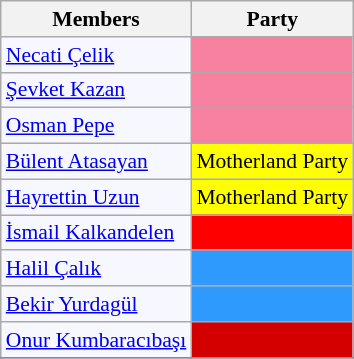<table class=wikitable style="border:1px solid #8888aa; background-color:#f7f8ff; padding:0px; font-size:90%;">
<tr>
<th>Members</th>
<th>Party</th>
</tr>
<tr>
<td><a href='#'>Necati Çelik</a></td>
<td style="background: #F7819F"></td>
</tr>
<tr>
<td><a href='#'>Şevket Kazan</a></td>
<td style="background: #F7819F"></td>
</tr>
<tr>
<td><a href='#'>Osman Pepe</a></td>
<td style="background: #F7819F"></td>
</tr>
<tr>
<td><a href='#'>Bülent Atasayan</a></td>
<td style="background: #ffff00">Motherland Party</td>
</tr>
<tr>
<td><a href='#'>Hayrettin Uzun</a></td>
<td style="background: #ffff00">Motherland Party</td>
</tr>
<tr>
<td><a href='#'>İsmail Kalkandelen</a></td>
<td style="background: #ff0000"></td>
</tr>
<tr>
<td><a href='#'>Halil Çalık</a></td>
<td style="background: #2E9AFE"></td>
</tr>
<tr>
<td><a href='#'>Bekir Yurdagül</a></td>
<td style="background: #2E9AFE"></td>
</tr>
<tr>
<td><a href='#'>Onur Kumbaracıbaşı</a></td>
<td style="background: #d40000"></td>
</tr>
<tr>
</tr>
</table>
